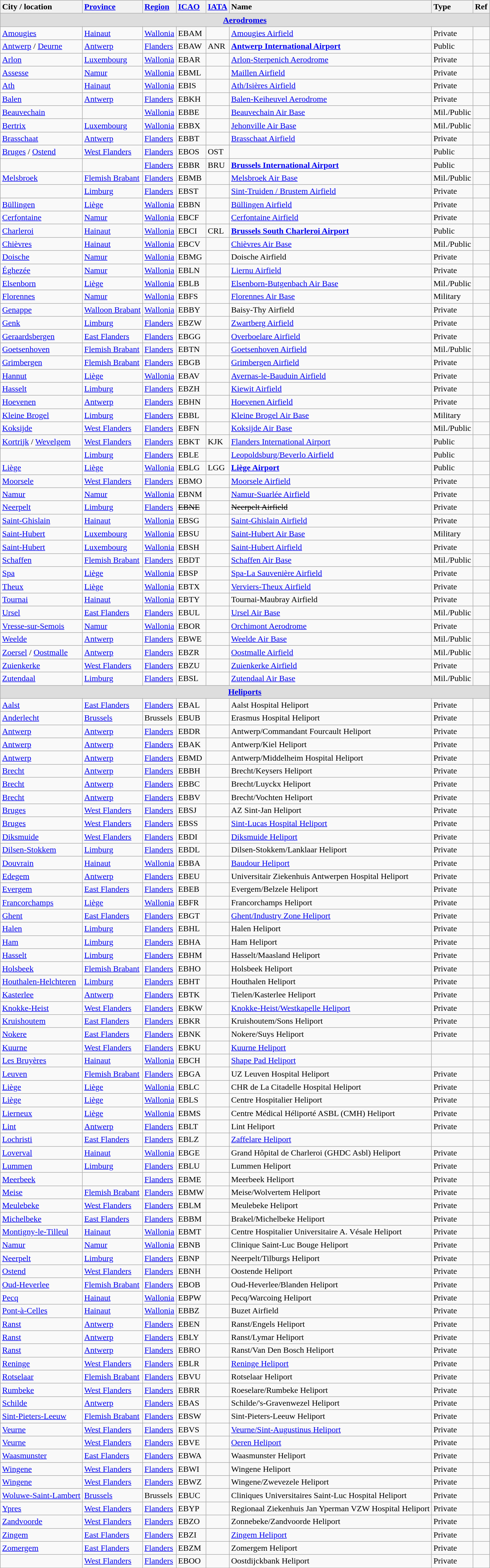<table class="wikitable sortable">
<tr valign=baseline>
<th style="text-align:left;">City / location</th>
<th style="text-align:left;"><a href='#'>Province</a></th>
<th style="text-align:left;"><a href='#'>Region</a></th>
<th style="text-align:left;"><a href='#'>ICAO</a></th>
<th style="text-align:left;"><a href='#'>IATA</a></th>
<th style="text-align:left;">Name</th>
<th style="text-align:left;">Type</th>
<th style="text-align:left;">Ref</th>
</tr>
<tr class="sortbottom" style="font-weight:bold; background:#DDDDDD; text-align:center;">
<td colspan="8"><a href='#'>Aerodromes</a></td>
</tr>
<tr valign=top>
<td><a href='#'>Amougies</a></td>
<td><a href='#'>Hainaut</a></td>
<td><a href='#'>Wallonia</a></td>
<td>EBAM</td>
<td></td>
<td><a href='#'>Amougies Airfield</a></td>
<td>Private</td>
<td></td>
</tr>
<tr valign=top>
<td><a href='#'>Antwerp</a> / <a href='#'>Deurne</a></td>
<td><a href='#'>Antwerp</a></td>
<td><a href='#'>Flanders</a></td>
<td>EBAW</td>
<td>ANR</td>
<td><strong><a href='#'>Antwerp International Airport</a></strong></td>
<td>Public</td>
<td></td>
</tr>
<tr valign=top>
<td><a href='#'>Arlon</a></td>
<td><a href='#'>Luxembourg</a></td>
<td><a href='#'>Wallonia</a></td>
<td>EBAR</td>
<td></td>
<td><a href='#'>Arlon-Sterpenich Aerodrome</a></td>
<td>Private</td>
<td></td>
</tr>
<tr valign=top>
<td><a href='#'>Assesse</a></td>
<td><a href='#'>Namur</a></td>
<td><a href='#'>Wallonia</a></td>
<td>EBML</td>
<td></td>
<td><a href='#'>Maillen Airfield</a></td>
<td>Private</td>
<td></td>
</tr>
<tr valign=top>
<td><a href='#'>Ath</a></td>
<td><a href='#'>Hainaut</a></td>
<td><a href='#'>Wallonia</a></td>
<td>EBIS</td>
<td></td>
<td><a href='#'>Ath/Isières Airfield</a></td>
<td>Private</td>
<td></td>
</tr>
<tr valign=top>
<td><a href='#'>Balen</a></td>
<td><a href='#'>Antwerp</a></td>
<td><a href='#'>Flanders</a></td>
<td>EBKH</td>
<td></td>
<td><a href='#'>Balen-Keiheuvel Aerodrome</a></td>
<td>Private</td>
<td></td>
</tr>
<tr valign=top>
<td><a href='#'>Beauvechain</a></td>
<td></td>
<td><a href='#'>Wallonia</a></td>
<td>EBBE</td>
<td></td>
<td><a href='#'>Beauvechain Air Base</a></td>
<td>Mil./Public</td>
<td></td>
</tr>
<tr valign=top>
<td><a href='#'>Bertrix</a></td>
<td><a href='#'>Luxembourg</a></td>
<td><a href='#'>Wallonia</a></td>
<td>EBBX</td>
<td></td>
<td><a href='#'>Jehonville Air Base</a></td>
<td>Mil./Public</td>
<td></td>
</tr>
<tr valign=top>
<td><a href='#'>Brasschaat</a></td>
<td><a href='#'>Antwerp</a></td>
<td><a href='#'>Flanders</a></td>
<td>EBBT</td>
<td></td>
<td><a href='#'>Brasschaat Airfield</a></td>
<td>Private</td>
<td></td>
</tr>
<tr valign=top>
<td><a href='#'>Bruges</a> / <a href='#'>Ostend</a></td>
<td><a href='#'>West Flanders</a></td>
<td><a href='#'>Flanders</a></td>
<td>EBOS</td>
<td>OST</td>
<td></td>
<td>Public</td>
<td></td>
</tr>
<tr valign=top>
<td></td>
<td></td>
<td><a href='#'>Flanders</a></td>
<td>EBBR</td>
<td>BRU</td>
<td><strong><a href='#'>Brussels International Airport</a></strong></td>
<td>Public</td>
<td></td>
</tr>
<tr valign=top>
<td><a href='#'>Melsbroek</a></td>
<td><a href='#'>Flemish Brabant</a></td>
<td><a href='#'>Flanders</a></td>
<td>EBMB</td>
<td></td>
<td><a href='#'>Melsbroek Air Base</a></td>
<td>Mil./Public</td>
<td></td>
</tr>
<tr valign=top>
<td></td>
<td><a href='#'>Limburg</a></td>
<td><a href='#'>Flanders</a></td>
<td>EBST</td>
<td></td>
<td><a href='#'>Sint-Truiden / Brustem Airfield</a></td>
<td>Private</td>
<td></td>
</tr>
<tr valign=top>
<td><a href='#'>Büllingen</a></td>
<td><a href='#'>Liège</a></td>
<td><a href='#'>Wallonia</a></td>
<td>EBBN</td>
<td></td>
<td><a href='#'>Büllingen Airfield</a></td>
<td>Private</td>
<td></td>
</tr>
<tr valign=top>
<td><a href='#'>Cerfontaine</a></td>
<td><a href='#'>Namur</a></td>
<td><a href='#'>Wallonia</a></td>
<td>EBCF</td>
<td></td>
<td><a href='#'>Cerfontaine Airfield</a></td>
<td>Private</td>
<td></td>
</tr>
<tr valign=top>
<td><a href='#'>Charleroi</a></td>
<td><a href='#'>Hainaut</a></td>
<td><a href='#'>Wallonia</a></td>
<td>EBCI</td>
<td>CRL</td>
<td><strong><a href='#'>Brussels South Charleroi Airport</a></strong></td>
<td>Public</td>
<td></td>
</tr>
<tr valign=top>
<td><a href='#'>Chièvres</a></td>
<td><a href='#'>Hainaut</a></td>
<td><a href='#'>Wallonia</a></td>
<td>EBCV</td>
<td></td>
<td><a href='#'>Chièvres Air Base</a></td>
<td>Mil./Public</td>
<td></td>
</tr>
<tr valign=top>
<td><a href='#'>Doische</a></td>
<td><a href='#'>Namur</a></td>
<td><a href='#'>Wallonia</a></td>
<td>EBMG</td>
<td></td>
<td>Doische Airfield</td>
<td>Private</td>
<td></td>
</tr>
<tr valign=top>
<td><a href='#'>Éghezée</a></td>
<td><a href='#'>Namur</a></td>
<td><a href='#'>Wallonia</a></td>
<td>EBLN</td>
<td></td>
<td><a href='#'>Liernu Airfield</a></td>
<td>Private</td>
<td></td>
</tr>
<tr valign=top>
<td><a href='#'>Elsenborn</a></td>
<td><a href='#'>Liège</a></td>
<td><a href='#'>Wallonia</a></td>
<td>EBLB</td>
<td></td>
<td><a href='#'>Elsenborn-Butgenbach Air Base</a></td>
<td>Mil./Public</td>
<td></td>
</tr>
<tr valign=top>
<td><a href='#'>Florennes</a></td>
<td><a href='#'>Namur</a></td>
<td><a href='#'>Wallonia</a></td>
<td>EBFS</td>
<td></td>
<td><a href='#'>Florennes Air Base</a></td>
<td>Military</td>
<td></td>
</tr>
<tr valign=top>
<td><a href='#'>Genappe</a></td>
<td><a href='#'>Walloon Brabant</a></td>
<td><a href='#'>Wallonia</a></td>
<td>EBBY</td>
<td></td>
<td>Baisy-Thy Airfield</td>
<td>Private</td>
<td></td>
</tr>
<tr valign=top>
<td><a href='#'>Genk</a></td>
<td><a href='#'>Limburg</a></td>
<td><a href='#'>Flanders</a></td>
<td>EBZW</td>
<td></td>
<td><a href='#'>Zwartberg Airfield</a></td>
<td>Private</td>
<td></td>
</tr>
<tr valign=top>
<td><a href='#'>Geraardsbergen</a></td>
<td><a href='#'>East Flanders</a></td>
<td><a href='#'>Flanders</a></td>
<td>EBGG</td>
<td></td>
<td><a href='#'>Overboelare Airfield</a></td>
<td>Private</td>
<td></td>
</tr>
<tr valign=top>
<td><a href='#'>Goetsenhoven</a></td>
<td><a href='#'>Flemish Brabant</a></td>
<td><a href='#'>Flanders</a></td>
<td>EBTN</td>
<td></td>
<td><a href='#'>Goetsenhoven Airfield</a></td>
<td>Mil./Public</td>
<td></td>
</tr>
<tr valign=top>
<td><a href='#'>Grimbergen</a></td>
<td><a href='#'>Flemish Brabant</a></td>
<td><a href='#'>Flanders</a></td>
<td>EBGB</td>
<td></td>
<td><a href='#'>Grimbergen Airfield</a></td>
<td>Private</td>
<td></td>
</tr>
<tr valign=top>
<td><a href='#'>Hannut</a></td>
<td><a href='#'>Liège</a></td>
<td><a href='#'>Wallonia</a></td>
<td>EBAV</td>
<td></td>
<td><a href='#'>Avernas-le-Bauduin Airfield</a></td>
<td>Private</td>
<td></td>
</tr>
<tr valign=top>
<td><a href='#'>Hasselt</a></td>
<td><a href='#'>Limburg</a></td>
<td><a href='#'>Flanders</a></td>
<td>EBZH</td>
<td></td>
<td><a href='#'>Kiewit Airfield</a></td>
<td>Private</td>
<td></td>
</tr>
<tr valign=top>
<td><a href='#'>Hoevenen</a></td>
<td><a href='#'>Antwerp</a></td>
<td><a href='#'>Flanders</a></td>
<td>EBHN</td>
<td></td>
<td><a href='#'>Hoevenen Airfield</a></td>
<td>Private</td>
<td></td>
</tr>
<tr valign=top>
<td><a href='#'>Kleine Brogel</a></td>
<td><a href='#'>Limburg</a></td>
<td><a href='#'>Flanders</a></td>
<td>EBBL</td>
<td></td>
<td><a href='#'>Kleine Brogel Air Base</a></td>
<td>Military</td>
<td></td>
</tr>
<tr valign=top>
<td><a href='#'>Koksijde</a></td>
<td><a href='#'>West Flanders</a></td>
<td><a href='#'>Flanders</a></td>
<td>EBFN</td>
<td></td>
<td><a href='#'>Koksijde Air Base</a></td>
<td>Mil./Public</td>
<td></td>
</tr>
<tr valign=top>
<td><a href='#'>Kortrijk</a> / <a href='#'>Wevelgem</a></td>
<td><a href='#'>West Flanders</a></td>
<td><a href='#'>Flanders</a></td>
<td>EBKT</td>
<td>KJK</td>
<td><a href='#'>Flanders International Airport</a></td>
<td>Public</td>
<td></td>
</tr>
<tr valign=top>
<td></td>
<td><a href='#'>Limburg</a></td>
<td><a href='#'>Flanders</a></td>
<td>EBLE</td>
<td></td>
<td><a href='#'>Leopoldsburg/Beverlo Airfield</a></td>
<td>Public</td>
<td></td>
</tr>
<tr valign=top>
<td><a href='#'>Liège</a></td>
<td><a href='#'>Liège</a></td>
<td><a href='#'>Wallonia</a></td>
<td>EBLG</td>
<td>LGG</td>
<td><strong><a href='#'>Liège Airport</a></strong></td>
<td>Public</td>
<td></td>
</tr>
<tr valign=top>
<td><a href='#'>Moorsele</a></td>
<td><a href='#'>West Flanders</a></td>
<td><a href='#'>Flanders</a></td>
<td>EBMO</td>
<td></td>
<td><a href='#'>Moorsele Airfield</a></td>
<td>Private</td>
<td></td>
</tr>
<tr valign=top>
<td><a href='#'>Namur</a></td>
<td><a href='#'>Namur</a></td>
<td><a href='#'>Wallonia</a></td>
<td>EBNM</td>
<td></td>
<td><a href='#'>Namur-Suarlée Airfield</a></td>
<td>Private</td>
<td></td>
</tr>
<tr valign=top>
<td><a href='#'>Neerpelt</a></td>
<td><a href='#'>Limburg</a></td>
<td><a href='#'>Flanders</a></td>
<td><s>EBNE</s></td>
<td></td>
<td><s>Neerpelt Airfield</s></td>
<td>Private</td>
<td></td>
</tr>
<tr valign=top>
<td><a href='#'>Saint-Ghislain</a></td>
<td><a href='#'>Hainaut</a></td>
<td><a href='#'>Wallonia</a></td>
<td>EBSG</td>
<td></td>
<td><a href='#'>Saint-Ghislain Airfield</a></td>
<td>Private</td>
<td></td>
</tr>
<tr valign=top>
<td><a href='#'>Saint-Hubert</a></td>
<td><a href='#'>Luxembourg</a></td>
<td><a href='#'>Wallonia</a></td>
<td>EBSU</td>
<td></td>
<td><a href='#'>Saint-Hubert Air Base</a></td>
<td>Military</td>
<td></td>
</tr>
<tr valign=top>
<td><a href='#'>Saint-Hubert</a></td>
<td><a href='#'>Luxembourg</a></td>
<td><a href='#'>Wallonia</a></td>
<td>EBSH</td>
<td></td>
<td><a href='#'>Saint-Hubert Airfield</a></td>
<td>Private</td>
<td></td>
</tr>
<tr valign=top>
<td><a href='#'>Schaffen</a></td>
<td><a href='#'>Flemish Brabant</a></td>
<td><a href='#'>Flanders</a></td>
<td>EBDT</td>
<td></td>
<td><a href='#'>Schaffen Air Base</a></td>
<td>Mil./Public</td>
<td></td>
</tr>
<tr valign=top>
<td><a href='#'>Spa</a></td>
<td><a href='#'>Liège</a></td>
<td><a href='#'>Wallonia</a></td>
<td>EBSP</td>
<td></td>
<td><a href='#'>Spa-La Sauvenière Airfield</a></td>
<td>Private</td>
<td></td>
</tr>
<tr valign=top>
<td><a href='#'>Theux</a></td>
<td><a href='#'>Liège</a></td>
<td><a href='#'>Wallonia</a></td>
<td>EBTX</td>
<td></td>
<td><a href='#'>Verviers-Theux Airfield</a></td>
<td>Private</td>
<td></td>
</tr>
<tr valign=top>
<td><a href='#'>Tournai</a></td>
<td><a href='#'>Hainaut</a></td>
<td><a href='#'>Wallonia</a></td>
<td>EBTY</td>
<td></td>
<td>Tournai-Maubray Airfield</td>
<td>Private</td>
<td></td>
</tr>
<tr valign=top>
<td><a href='#'>Ursel</a></td>
<td><a href='#'>East Flanders</a></td>
<td><a href='#'>Flanders</a></td>
<td>EBUL</td>
<td></td>
<td><a href='#'>Ursel Air Base</a></td>
<td>Mil./Public</td>
<td></td>
</tr>
<tr valign=top>
<td><a href='#'>Vresse-sur-Semois</a></td>
<td><a href='#'>Namur</a></td>
<td><a href='#'>Wallonia</a></td>
<td>EBOR</td>
<td></td>
<td><a href='#'>Orchimont Aerodrome</a></td>
<td>Private</td>
<td></td>
</tr>
<tr valign=top>
<td><a href='#'>Weelde</a></td>
<td><a href='#'>Antwerp</a></td>
<td><a href='#'>Flanders</a></td>
<td>EBWE</td>
<td></td>
<td><a href='#'>Weelde Air Base</a></td>
<td>Mil./Public</td>
<td></td>
</tr>
<tr valign=top>
<td><a href='#'>Zoersel</a> / <a href='#'>Oostmalle</a></td>
<td><a href='#'>Antwerp</a></td>
<td><a href='#'>Flanders</a></td>
<td>EBZR</td>
<td></td>
<td><a href='#'>Oostmalle Airfield</a></td>
<td>Mil./Public</td>
<td></td>
</tr>
<tr valign=top>
<td><a href='#'>Zuienkerke</a></td>
<td><a href='#'>West Flanders</a></td>
<td><a href='#'>Flanders</a></td>
<td>EBZU</td>
<td></td>
<td><a href='#'>Zuienkerke Airfield</a></td>
<td>Private</td>
<td></td>
</tr>
<tr valign=top>
<td><a href='#'>Zutendaal</a></td>
<td><a href='#'>Limburg</a></td>
<td><a href='#'>Flanders</a></td>
<td>EBSL</td>
<td></td>
<td><a href='#'>Zutendaal Air Base</a></td>
<td>Mil./Public</td>
<td></td>
</tr>
<tr class="sortbottom" style="font-weight:bold; background:#DDDDDD; text-align:center;">
<td colspan="8"><a href='#'>Heliports</a></td>
</tr>
<tr valign=top>
<td><a href='#'>Aalst</a></td>
<td><a href='#'>East Flanders</a></td>
<td><a href='#'>Flanders</a></td>
<td>EBAL</td>
<td></td>
<td>Aalst Hospital Heliport</td>
<td>Private</td>
<td></td>
</tr>
<tr valign=top>
<td><a href='#'>Anderlecht</a></td>
<td><a href='#'>Brussels</a></td>
<td>Brussels</td>
<td>EBUB</td>
<td></td>
<td>Erasmus Hospital Heliport</td>
<td>Private</td>
<td></td>
</tr>
<tr valign=top>
<td><a href='#'>Antwerp</a></td>
<td><a href='#'>Antwerp</a></td>
<td><a href='#'>Flanders</a></td>
<td>EBDR</td>
<td></td>
<td>Antwerp/Commandant Fourcault Heliport</td>
<td>Private</td>
<td></td>
</tr>
<tr valign=top>
<td><a href='#'>Antwerp</a></td>
<td><a href='#'>Antwerp</a></td>
<td><a href='#'>Flanders</a></td>
<td>EBAK</td>
<td></td>
<td>Antwerp/Kiel Heliport</td>
<td>Private</td>
<td></td>
</tr>
<tr valign=top>
<td><a href='#'>Antwerp</a></td>
<td><a href='#'>Antwerp</a></td>
<td><a href='#'>Flanders</a></td>
<td>EBMD</td>
<td></td>
<td>Antwerp/Middelheim Hospital Heliport</td>
<td>Private</td>
<td></td>
</tr>
<tr valign=top>
<td><a href='#'>Brecht</a></td>
<td><a href='#'>Antwerp</a></td>
<td><a href='#'>Flanders</a></td>
<td>EBBH</td>
<td></td>
<td>Brecht/Keysers Heliport</td>
<td>Private</td>
<td></td>
</tr>
<tr valign=top>
<td><a href='#'>Brecht</a></td>
<td><a href='#'>Antwerp</a></td>
<td><a href='#'>Flanders</a></td>
<td>EBBC</td>
<td></td>
<td>Brecht/Luyckx Heliport</td>
<td>Private</td>
<td></td>
</tr>
<tr valign=top>
<td><a href='#'>Brecht</a></td>
<td><a href='#'>Antwerp</a></td>
<td><a href='#'>Flanders</a></td>
<td>EBBV</td>
<td></td>
<td>Brecht/Vochten Heliport</td>
<td>Private</td>
<td></td>
</tr>
<tr valign=top>
<td><a href='#'>Bruges</a></td>
<td><a href='#'>West Flanders</a></td>
<td><a href='#'>Flanders</a></td>
<td>EBSJ</td>
<td></td>
<td>AZ Sint-Jan Heliport</td>
<td>Private</td>
<td></td>
</tr>
<tr valign=top>
<td><a href='#'>Bruges</a></td>
<td><a href='#'>West Flanders</a></td>
<td><a href='#'>Flanders</a></td>
<td>EBSS</td>
<td></td>
<td><a href='#'>Sint-Lucas Hospital Heliport</a></td>
<td>Private</td>
<td></td>
</tr>
<tr valign=top>
<td><a href='#'>Diksmuide</a></td>
<td><a href='#'>West Flanders</a></td>
<td><a href='#'>Flanders</a></td>
<td>EBDI</td>
<td></td>
<td><a href='#'>Diksmuide Heliport</a></td>
<td>Private</td>
<td></td>
</tr>
<tr valign=top>
<td><a href='#'>Dilsen-Stokkem</a></td>
<td><a href='#'>Limburg</a></td>
<td><a href='#'>Flanders</a></td>
<td>EBDL</td>
<td></td>
<td>Dilsen-Stokkem/Lanklaar Heliport</td>
<td>Private</td>
<td></td>
</tr>
<tr valign=top>
<td><a href='#'>Douvrain</a></td>
<td><a href='#'>Hainaut</a></td>
<td><a href='#'>Wallonia</a></td>
<td>EBBA</td>
<td></td>
<td><a href='#'>Baudour Heliport</a></td>
<td>Private</td>
<td></td>
</tr>
<tr valign=top>
<td><a href='#'>Edegem</a></td>
<td><a href='#'>Antwerp</a></td>
<td><a href='#'>Flanders</a></td>
<td>EBEU</td>
<td></td>
<td>Universitair Ziekenhuis Antwerpen Hospital Heliport</td>
<td>Private</td>
<td></td>
</tr>
<tr valign=top>
<td><a href='#'>Evergem</a></td>
<td><a href='#'>East Flanders</a></td>
<td><a href='#'>Flanders</a></td>
<td>EBEB</td>
<td></td>
<td>Evergem/Belzele Heliport</td>
<td>Private</td>
<td></td>
</tr>
<tr valign=top>
<td><a href='#'>Francorchamps</a></td>
<td><a href='#'>Liège</a></td>
<td><a href='#'>Wallonia</a></td>
<td>EBFR</td>
<td></td>
<td>Francorchamps Heliport</td>
<td>Private</td>
<td></td>
</tr>
<tr valign=top>
<td><a href='#'>Ghent</a></td>
<td><a href='#'>East Flanders</a></td>
<td><a href='#'>Flanders</a></td>
<td>EBGT</td>
<td></td>
<td><a href='#'>Ghent/Industry Zone Heliport</a></td>
<td>Private</td>
<td></td>
</tr>
<tr valign=top>
<td><a href='#'>Halen</a></td>
<td><a href='#'>Limburg</a></td>
<td><a href='#'>Flanders</a></td>
<td>EBHL</td>
<td></td>
<td>Halen Heliport</td>
<td>Private</td>
<td></td>
</tr>
<tr valign=top>
<td><a href='#'>Ham</a></td>
<td><a href='#'>Limburg</a></td>
<td><a href='#'>Flanders</a></td>
<td>EBHA</td>
<td></td>
<td>Ham Heliport</td>
<td>Private</td>
<td></td>
</tr>
<tr valign=top>
<td><a href='#'>Hasselt</a></td>
<td><a href='#'>Limburg</a></td>
<td><a href='#'>Flanders</a></td>
<td>EBHM</td>
<td></td>
<td>Hasselt/Maasland Heliport</td>
<td>Private</td>
<td></td>
</tr>
<tr valign=top>
<td><a href='#'>Holsbeek</a></td>
<td><a href='#'>Flemish Brabant</a></td>
<td><a href='#'>Flanders</a></td>
<td>EBHO</td>
<td></td>
<td>Holsbeek Heliport</td>
<td>Private</td>
<td></td>
</tr>
<tr valign=top>
<td><a href='#'>Houthalen-Helchteren</a></td>
<td><a href='#'>Limburg</a></td>
<td><a href='#'>Flanders</a></td>
<td>EBHT</td>
<td></td>
<td>Houthalen Heliport</td>
<td>Private</td>
<td></td>
</tr>
<tr valign=top>
<td><a href='#'>Kasterlee</a></td>
<td><a href='#'>Antwerp</a></td>
<td><a href='#'>Flanders</a></td>
<td>EBTK</td>
<td></td>
<td>Tielen/Kasterlee Heliport</td>
<td>Private</td>
<td></td>
</tr>
<tr valign=top>
<td><a href='#'>Knokke-Heist</a></td>
<td><a href='#'>West Flanders</a></td>
<td><a href='#'>Flanders</a></td>
<td>EBKW</td>
<td></td>
<td><a href='#'>Knokke-Heist/Westkapelle Heliport</a></td>
<td>Private</td>
<td></td>
</tr>
<tr valign=top>
<td><a href='#'>Kruishoutem</a></td>
<td><a href='#'>East Flanders</a></td>
<td><a href='#'>Flanders</a></td>
<td>EBKR</td>
<td></td>
<td>Kruishoutem/Sons Heliport</td>
<td>Private</td>
<td></td>
</tr>
<tr valign=top>
<td><a href='#'>Nokere</a></td>
<td><a href='#'>East Flanders</a></td>
<td><a href='#'>Flanders</a></td>
<td>EBNK</td>
<td></td>
<td>Nokere/Suys Heliport</td>
<td>Private</td>
<td></td>
</tr>
<tr valign=top>
<td><a href='#'>Kuurne</a></td>
<td><a href='#'>West Flanders</a></td>
<td><a href='#'>Flanders</a></td>
<td>EBKU</td>
<td></td>
<td><a href='#'>Kuurne Heliport</a></td>
<td></td>
<td></td>
</tr>
<tr valign=top>
<td><a href='#'>Les Bruyères</a></td>
<td><a href='#'>Hainaut</a></td>
<td><a href='#'>Wallonia</a></td>
<td>EBCH</td>
<td></td>
<td><a href='#'>Shape Pad Heliport</a></td>
<td></td>
<td></td>
</tr>
<tr valign=top>
<td><a href='#'>Leuven</a></td>
<td><a href='#'>Flemish Brabant</a></td>
<td><a href='#'>Flanders</a></td>
<td>EBGA</td>
<td></td>
<td>UZ Leuven Hospital Heliport</td>
<td>Private</td>
<td></td>
</tr>
<tr valign=top>
<td><a href='#'>Liège</a></td>
<td><a href='#'>Liège</a></td>
<td><a href='#'>Wallonia</a></td>
<td>EBLC</td>
<td></td>
<td>CHR de La Citadelle Hospital Heliport</td>
<td>Private</td>
<td></td>
</tr>
<tr valign=top>
<td><a href='#'>Liège</a></td>
<td><a href='#'>Liège</a></td>
<td><a href='#'>Wallonia</a></td>
<td>EBLS</td>
<td></td>
<td>Centre Hospitalier Heliport</td>
<td>Private</td>
<td></td>
</tr>
<tr valign=top>
<td><a href='#'>Lierneux</a></td>
<td><a href='#'>Liège</a></td>
<td><a href='#'>Wallonia</a></td>
<td>EBMS</td>
<td></td>
<td>Centre Médical Héliporté ASBL (CMH) Heliport</td>
<td>Private</td>
<td></td>
</tr>
<tr valign=top>
<td><a href='#'>Lint</a></td>
<td><a href='#'>Antwerp</a></td>
<td><a href='#'>Flanders</a></td>
<td>EBLT</td>
<td></td>
<td>Lint Heliport</td>
<td>Private</td>
<td></td>
</tr>
<tr valign=top>
<td><a href='#'>Lochristi</a></td>
<td><a href='#'>East Flanders</a></td>
<td><a href='#'>Flanders</a></td>
<td>EBLZ</td>
<td></td>
<td><a href='#'>Zaffelare Heliport</a></td>
<td></td>
<td></td>
</tr>
<tr valign=top>
<td><a href='#'>Loverval</a></td>
<td><a href='#'>Hainaut</a></td>
<td><a href='#'>Wallonia</a></td>
<td>EBGE</td>
<td></td>
<td>Grand Hôpital de Charleroi (GHDC Asbl) Heliport</td>
<td>Private</td>
<td></td>
</tr>
<tr valign=top>
<td><a href='#'>Lummen</a></td>
<td><a href='#'>Limburg</a></td>
<td><a href='#'>Flanders</a></td>
<td>EBLU</td>
<td></td>
<td>Lummen Heliport</td>
<td>Private</td>
<td></td>
</tr>
<tr valign=top>
<td><a href='#'>Meerbeek</a></td>
<td></td>
<td><a href='#'>Flanders</a></td>
<td>EBME</td>
<td></td>
<td>Meerbeek Heliport</td>
<td>Private</td>
<td></td>
</tr>
<tr valign=top>
<td><a href='#'>Meise</a></td>
<td><a href='#'>Flemish Brabant</a></td>
<td><a href='#'>Flanders</a></td>
<td>EBMW</td>
<td></td>
<td>Meise/Wolvertem Heliport</td>
<td>Private</td>
<td></td>
</tr>
<tr valign=top>
<td><a href='#'>Meulebeke</a></td>
<td><a href='#'>West Flanders</a></td>
<td><a href='#'>Flanders</a></td>
<td>EBLM</td>
<td></td>
<td>Meulebeke Heliport</td>
<td>Private</td>
<td></td>
</tr>
<tr valign=top>
<td><a href='#'>Michelbeke</a></td>
<td><a href='#'>East Flanders</a></td>
<td><a href='#'>Flanders</a></td>
<td>EBBM</td>
<td></td>
<td>Brakel/Michelbeke Heliport</td>
<td>Private</td>
<td></td>
</tr>
<tr valign=top>
<td><a href='#'>Montigny-le-Tilleul</a></td>
<td><a href='#'>Hainaut</a></td>
<td><a href='#'>Wallonia</a></td>
<td>EBMT</td>
<td></td>
<td>Centre Hospitalier Universitaire A. Vésale Heliport</td>
<td>Private</td>
<td></td>
</tr>
<tr valign=top>
<td><a href='#'>Namur</a></td>
<td><a href='#'>Namur</a></td>
<td><a href='#'>Wallonia</a></td>
<td>EBNB</td>
<td></td>
<td>Clinique Saint-Luc Bouge Heliport</td>
<td>Private</td>
<td></td>
</tr>
<tr valign=top>
<td><a href='#'>Neerpelt</a></td>
<td><a href='#'>Limburg</a></td>
<td><a href='#'>Flanders</a></td>
<td>EBNP</td>
<td></td>
<td>Neerpelt/Tilburgs Heliport</td>
<td>Private</td>
<td></td>
</tr>
<tr valign=top>
<td><a href='#'>Ostend</a></td>
<td><a href='#'>West Flanders</a></td>
<td><a href='#'>Flanders</a></td>
<td>EBNH</td>
<td></td>
<td>Oostende Heliport</td>
<td>Private</td>
<td></td>
</tr>
<tr valign=top>
<td><a href='#'>Oud-Heverlee</a></td>
<td><a href='#'>Flemish Brabant</a></td>
<td><a href='#'>Flanders</a></td>
<td>EBOB</td>
<td></td>
<td>Oud-Heverlee/Blanden Heliport</td>
<td>Private</td>
<td></td>
</tr>
<tr valign=top>
<td><a href='#'>Pecq</a></td>
<td><a href='#'>Hainaut</a></td>
<td><a href='#'>Wallonia</a></td>
<td>EBPW</td>
<td></td>
<td>Pecq/Warcoing Heliport</td>
<td>Private</td>
<td></td>
</tr>
<tr valign=top>
<td><a href='#'>Pont-à-Celles</a></td>
<td><a href='#'>Hainaut</a></td>
<td><a href='#'>Wallonia</a></td>
<td>EBBZ</td>
<td></td>
<td>Buzet Airfield</td>
<td>Private</td>
<td></td>
</tr>
<tr valign=top>
<td><a href='#'>Ranst</a></td>
<td><a href='#'>Antwerp</a></td>
<td><a href='#'>Flanders</a></td>
<td>EBEN</td>
<td></td>
<td>Ranst/Engels Heliport</td>
<td>Private</td>
<td></td>
</tr>
<tr valign=top>
<td><a href='#'>Ranst</a></td>
<td><a href='#'>Antwerp</a></td>
<td><a href='#'>Flanders</a></td>
<td>EBLY</td>
<td></td>
<td>Ranst/Lymar Heliport</td>
<td>Private</td>
<td></td>
</tr>
<tr valign=top>
<td><a href='#'>Ranst</a></td>
<td><a href='#'>Antwerp</a></td>
<td><a href='#'>Flanders</a></td>
<td>EBRO</td>
<td></td>
<td>Ranst/Van Den Bosch Heliport</td>
<td>Private</td>
<td></td>
</tr>
<tr valign=top>
<td><a href='#'>Reninge</a></td>
<td><a href='#'>West Flanders</a></td>
<td><a href='#'>Flanders</a></td>
<td>EBLR</td>
<td></td>
<td><a href='#'>Reninge Heliport</a></td>
<td>Private</td>
<td></td>
</tr>
<tr valign=top>
<td><a href='#'>Rotselaar</a></td>
<td><a href='#'>Flemish Brabant</a></td>
<td><a href='#'>Flanders</a></td>
<td>EBVU</td>
<td></td>
<td>Rotselaar Heliport</td>
<td>Private</td>
<td></td>
</tr>
<tr valign=top>
<td><a href='#'>Rumbeke</a></td>
<td><a href='#'>West Flanders</a></td>
<td><a href='#'>Flanders</a></td>
<td>EBRR</td>
<td></td>
<td>Roeselare/Rumbeke Heliport</td>
<td>Private</td>
<td></td>
</tr>
<tr valign=top>
<td><a href='#'>Schilde</a></td>
<td><a href='#'>Antwerp</a></td>
<td><a href='#'>Flanders</a></td>
<td>EBAS</td>
<td></td>
<td>Schilde/'s-Gravenwezel Heliport</td>
<td>Private</td>
<td></td>
</tr>
<tr valign=top>
<td><a href='#'>Sint-Pieters-Leeuw</a></td>
<td><a href='#'>Flemish Brabant</a></td>
<td><a href='#'>Flanders</a></td>
<td>EBSW</td>
<td></td>
<td>Sint-Pieters-Leeuw Heliport</td>
<td>Private</td>
<td></td>
</tr>
<tr valign=top>
<td><a href='#'>Veurne</a></td>
<td><a href='#'>West Flanders</a></td>
<td><a href='#'>Flanders</a></td>
<td>EBVS</td>
<td></td>
<td><a href='#'>Veurne/Sint-Augustinus Heliport</a></td>
<td>Private</td>
<td></td>
</tr>
<tr valign=top>
<td><a href='#'>Veurne</a></td>
<td><a href='#'>West Flanders</a></td>
<td><a href='#'>Flanders</a></td>
<td>EBVE</td>
<td></td>
<td><a href='#'>Oeren Heliport</a></td>
<td>Private</td>
<td></td>
</tr>
<tr valign=top>
<td><a href='#'>Waasmunster</a></td>
<td><a href='#'>East Flanders</a></td>
<td><a href='#'>Flanders</a></td>
<td>EBWA</td>
<td></td>
<td>Waasmunster Heliport</td>
<td>Private</td>
<td></td>
</tr>
<tr valign=top>
<td><a href='#'>Wingene</a></td>
<td><a href='#'>West Flanders</a></td>
<td><a href='#'>Flanders</a></td>
<td>EBWI</td>
<td></td>
<td>Wingene Heliport</td>
<td>Private</td>
<td></td>
</tr>
<tr valign=top>
<td><a href='#'>Wingene</a></td>
<td><a href='#'>West Flanders</a></td>
<td><a href='#'>Flanders</a></td>
<td>EBWZ</td>
<td></td>
<td>Wingene/Zwevezele Heliport</td>
<td>Private</td>
<td></td>
</tr>
<tr valign=top>
<td><a href='#'>Woluwe-Saint-Lambert</a></td>
<td><a href='#'>Brussels</a></td>
<td>Brussels</td>
<td>EBUC</td>
<td></td>
<td>Cliniques Universitaires Saint-Luc Hospital Heliport</td>
<td>Private</td>
<td></td>
</tr>
<tr valign=top>
<td><a href='#'>Ypres</a></td>
<td><a href='#'>West Flanders</a></td>
<td><a href='#'>Flanders</a></td>
<td>EBYP</td>
<td></td>
<td>Regionaal Ziekenhuis Jan Yperman VZW Hospital Heliport</td>
<td>Private</td>
<td></td>
</tr>
<tr valign=top>
<td><a href='#'>Zandvoorde</a></td>
<td><a href='#'>West Flanders</a></td>
<td><a href='#'>Flanders</a></td>
<td>EBZO</td>
<td></td>
<td>Zonnebeke/Zandvoorde Heliport</td>
<td>Private</td>
<td></td>
</tr>
<tr valign=top>
<td><a href='#'>Zingem</a></td>
<td><a href='#'>East Flanders</a></td>
<td><a href='#'>Flanders</a></td>
<td>EBZI</td>
<td></td>
<td><a href='#'>Zingem Heliport</a></td>
<td>Private</td>
<td></td>
</tr>
<tr valign=top>
<td><a href='#'>Zomergem</a></td>
<td><a href='#'>East Flanders</a></td>
<td><a href='#'>Flanders</a></td>
<td>EBZM</td>
<td></td>
<td>Zomergem Heliport</td>
<td>Private</td>
<td></td>
</tr>
<tr valign=top>
<td></td>
<td><a href='#'>West Flanders</a> </td>
<td><a href='#'>Flanders</a> </td>
<td>EBOO</td>
<td></td>
<td>Oostdijckbank Heliport</td>
<td>Private</td>
<td></td>
</tr>
</table>
